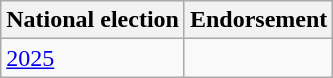<table class="wikitable">
<tr>
<th>National election</th>
<th colspan="2">Endorsement</th>
</tr>
<tr>
<td><a href='#'>2025</a></td>
<td></td>
</tr>
</table>
